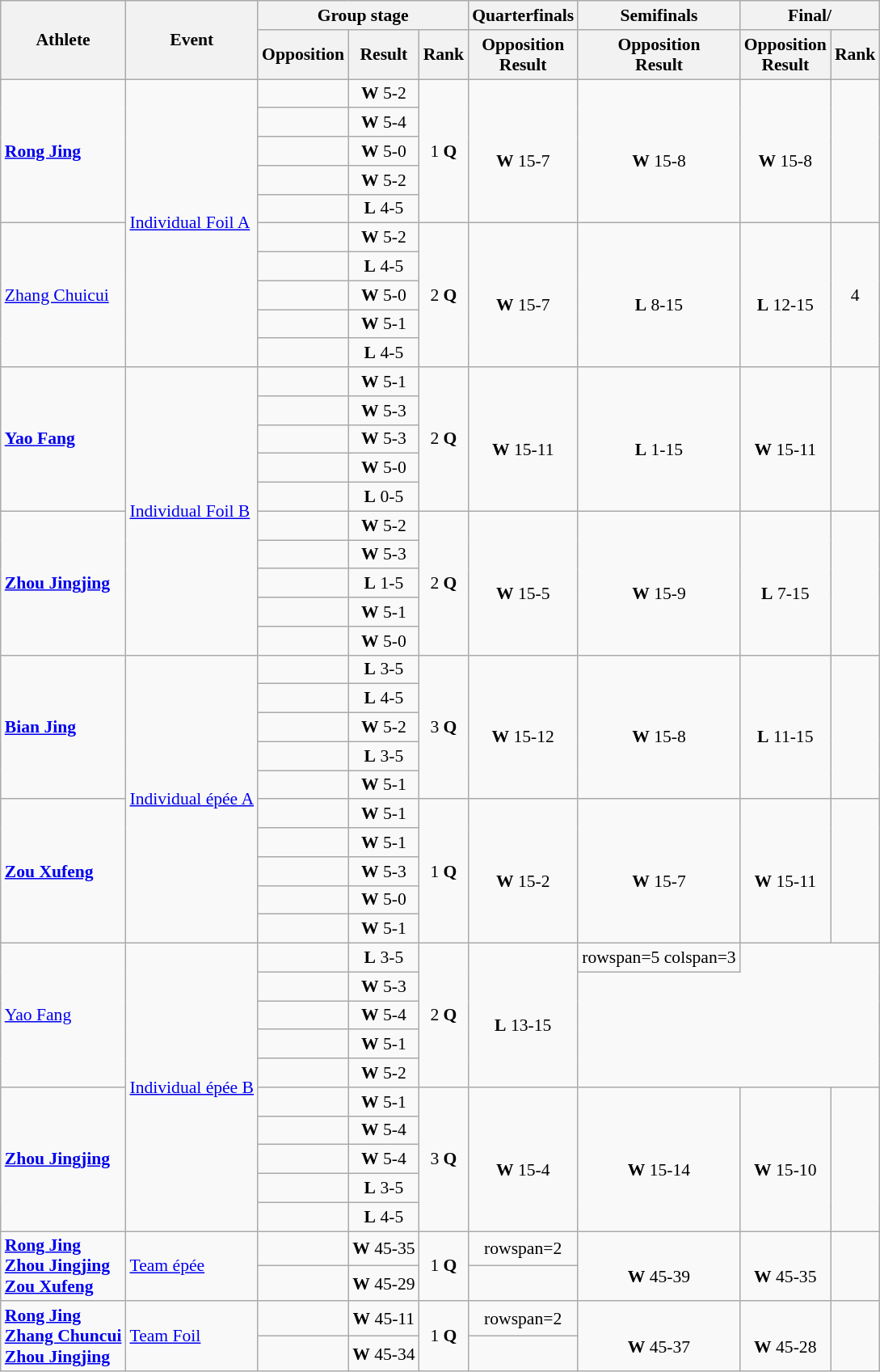<table class=wikitable style="text-align: center; font-size:90%">
<tr>
<th rowspan="2">Athlete</th>
<th rowspan="2">Event</th>
<th colspan="3">Group stage</th>
<th>Quarterfinals</th>
<th>Semifinals</th>
<th colspan="2">Final/</th>
</tr>
<tr>
<th>Opposition</th>
<th>Result</th>
<th>Rank</th>
<th>Opposition<br>Result</th>
<th>Opposition<br>Result</th>
<th>Opposition<br>Result</th>
<th>Rank</th>
</tr>
<tr>
<td align=left rowspan=5><strong><a href='#'>Rong Jing</a></strong></td>
<td align=left rowspan=10><a href='#'>Individual Foil A</a></td>
<td></td>
<td><strong>W</strong> 5-2</td>
<td rowspan=5>1 <strong>Q</strong></td>
<td rowspan=5><br><strong>W</strong> 15-7</td>
<td rowspan=5><br><strong>W</strong> 15-8</td>
<td rowspan=5><br><strong>W</strong> 15-8</td>
<td rowspan=5></td>
</tr>
<tr>
<td></td>
<td><strong>W</strong> 5-4</td>
</tr>
<tr>
<td></td>
<td><strong>W</strong> 5-0</td>
</tr>
<tr>
<td></td>
<td><strong>W</strong> 5-2</td>
</tr>
<tr>
<td></td>
<td><strong>L</strong> 4-5</td>
</tr>
<tr align=center>
<td align=left rowspan=5><a href='#'>Zhang Chuicui</a></td>
<td></td>
<td><strong>W</strong> 5-2</td>
<td rowspan=5>2 <strong>Q</strong></td>
<td rowspan=5><br><strong>W</strong> 15-7</td>
<td rowspan=5><br><strong>L</strong> 8-15</td>
<td rowspan=5><br><strong>L</strong> 12-15</td>
<td rowspan=5>4</td>
</tr>
<tr>
<td></td>
<td><strong>L</strong> 4-5</td>
</tr>
<tr>
<td></td>
<td><strong>W</strong> 5-0</td>
</tr>
<tr>
<td></td>
<td><strong>W</strong> 5-1</td>
</tr>
<tr>
<td></td>
<td><strong>L</strong> 4-5</td>
</tr>
<tr>
<td align=left rowspan=5><strong><a href='#'>Yao Fang</a></strong></td>
<td align=left rowspan=10><a href='#'>Individual Foil B</a></td>
<td></td>
<td><strong>W</strong> 5-1</td>
<td rowspan=5>2 <strong>Q</strong></td>
<td rowspan=5><br><strong>W</strong> 15-11</td>
<td rowspan=5><br><strong>L</strong> 1-15</td>
<td rowspan=5><br><strong>W</strong> 15-11</td>
<td rowspan=5></td>
</tr>
<tr>
<td></td>
<td><strong>W</strong> 5-3</td>
</tr>
<tr>
<td></td>
<td><strong>W</strong> 5-3</td>
</tr>
<tr>
<td></td>
<td><strong>W</strong> 5-0</td>
</tr>
<tr>
<td></td>
<td><strong>L</strong> 0-5</td>
</tr>
<tr align=center>
<td align=left rowspan=5><strong><a href='#'>Zhou Jingjing</a></strong></td>
<td></td>
<td><strong>W</strong> 5-2</td>
<td rowspan=5>2 <strong>Q</strong></td>
<td rowspan=5><br><strong>W</strong> 15-5</td>
<td rowspan=5><br><strong>W</strong> 15-9</td>
<td rowspan=5><br><strong>L</strong> 7-15</td>
<td rowspan=5></td>
</tr>
<tr>
<td></td>
<td><strong>W</strong> 5-3</td>
</tr>
<tr>
<td></td>
<td><strong>L</strong> 1-5</td>
</tr>
<tr>
<td></td>
<td><strong>W</strong> 5-1</td>
</tr>
<tr>
<td></td>
<td><strong>W</strong> 5-0</td>
</tr>
<tr>
<td align=left rowspan=5><strong><a href='#'>Bian Jing</a></strong></td>
<td align=left rowspan=10><a href='#'>Individual épée  A</a></td>
<td></td>
<td><strong>L</strong> 3-5</td>
<td rowspan=5>3 <strong>Q</strong></td>
<td rowspan=5><br><strong>W</strong> 15-12</td>
<td rowspan=5><br><strong>W</strong> 15-8</td>
<td rowspan=5><br><strong>L</strong> 11-15</td>
<td rowspan=5></td>
</tr>
<tr>
<td></td>
<td><strong>L</strong> 4-5</td>
</tr>
<tr>
<td></td>
<td><strong>W</strong> 5-2</td>
</tr>
<tr>
<td></td>
<td><strong>L</strong> 3-5</td>
</tr>
<tr>
<td></td>
<td><strong>W</strong> 5-1</td>
</tr>
<tr align=center>
<td align=left rowspan=5><strong><a href='#'>Zou Xufeng</a></strong></td>
<td></td>
<td><strong>W</strong> 5-1</td>
<td rowspan=5>1 <strong>Q</strong></td>
<td rowspan=5><br><strong>W</strong> 15-2</td>
<td rowspan=5><br><strong>W</strong> 15-7</td>
<td rowspan=5><br><strong>W</strong> 15-11</td>
<td rowspan=5></td>
</tr>
<tr>
<td></td>
<td><strong>W</strong> 5-1</td>
</tr>
<tr>
<td></td>
<td><strong>W</strong> 5-3</td>
</tr>
<tr>
<td></td>
<td><strong>W</strong> 5-0</td>
</tr>
<tr>
<td></td>
<td><strong>W</strong> 5-1</td>
</tr>
<tr>
<td align=left rowspan=5><a href='#'>Yao Fang</a></td>
<td align=left rowspan=10><a href='#'>Individual épée  B</a></td>
<td></td>
<td><strong>L</strong> 3-5</td>
<td rowspan=5>2 <strong>Q</strong></td>
<td rowspan=5><br><strong>L</strong> 13-15</td>
<td>rowspan=5 colspan=3 </td>
</tr>
<tr>
<td></td>
<td><strong>W</strong> 5-3</td>
</tr>
<tr>
<td></td>
<td><strong>W</strong> 5-4</td>
</tr>
<tr>
<td></td>
<td><strong>W</strong> 5-1</td>
</tr>
<tr>
<td></td>
<td><strong>W</strong> 5-2</td>
</tr>
<tr align=center>
<td align=left rowspan=5><strong><a href='#'>Zhou Jingjing</a></strong></td>
<td></td>
<td><strong>W</strong> 5-1</td>
<td rowspan=5>3 <strong>Q</strong></td>
<td rowspan=5><br><strong>W</strong> 15-4</td>
<td rowspan=5><br><strong>W</strong> 15-14</td>
<td rowspan=5><br><strong>W</strong> 15-10</td>
<td rowspan=5></td>
</tr>
<tr>
<td></td>
<td><strong>W</strong> 5-4</td>
</tr>
<tr>
<td></td>
<td><strong>W</strong> 5-4</td>
</tr>
<tr>
<td></td>
<td><strong>L</strong> 3-5</td>
</tr>
<tr>
<td></td>
<td><strong>L</strong> 4-5</td>
</tr>
<tr>
<td align=left rowspan=2><strong><a href='#'>Rong Jing</a><br><a href='#'>Zhou Jingjing</a><br><a href='#'>Zou Xufeng</a></strong></td>
<td align=left rowspan=2><a href='#'>Team épée</a></td>
<td></td>
<td><strong>W</strong> 45-35</td>
<td rowspan=2>1 <strong>Q</strong></td>
<td>rowspan=2</td>
<td rowspan=2><br><strong>W</strong> 45-39</td>
<td rowspan=2><br><strong>W</strong> 45-35</td>
<td rowspan=2></td>
</tr>
<tr>
<td></td>
<td><strong>W</strong> 45-29</td>
</tr>
<tr>
<td align=left rowspan=2><strong><a href='#'>Rong Jing</a><br><a href='#'>Zhang Chuncui</a><br><a href='#'>Zhou Jingjing</a></strong></td>
<td align=left rowspan=2><a href='#'>Team Foil</a></td>
<td></td>
<td><strong>W</strong> 45-11</td>
<td rowspan=2>1 <strong>Q</strong></td>
<td>rowspan=2</td>
<td rowspan=2><br><strong>W</strong> 45-37</td>
<td rowspan=2><br><strong>W</strong> 45-28</td>
<td rowspan=2></td>
</tr>
<tr>
<td></td>
<td><strong>W</strong> 45-34</td>
</tr>
</table>
